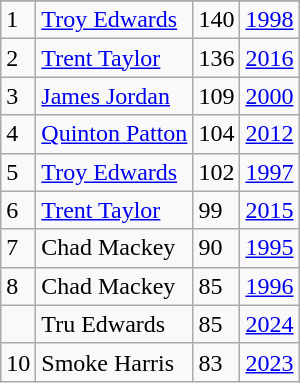<table class="wikitable">
<tr>
</tr>
<tr>
<td>1</td>
<td><a href='#'>Troy Edwards</a></td>
<td>140</td>
<td><a href='#'>1998</a></td>
</tr>
<tr>
<td>2</td>
<td><a href='#'>Trent Taylor</a></td>
<td>136</td>
<td><a href='#'>2016</a></td>
</tr>
<tr>
<td>3</td>
<td><a href='#'>James Jordan</a></td>
<td>109</td>
<td><a href='#'>2000</a></td>
</tr>
<tr>
<td>4</td>
<td><a href='#'>Quinton Patton</a></td>
<td>104</td>
<td><a href='#'>2012</a></td>
</tr>
<tr>
<td>5</td>
<td><a href='#'>Troy Edwards</a></td>
<td>102</td>
<td><a href='#'>1997</a></td>
</tr>
<tr>
<td>6</td>
<td><a href='#'>Trent Taylor</a></td>
<td>99</td>
<td><a href='#'>2015</a></td>
</tr>
<tr>
<td>7</td>
<td>Chad Mackey</td>
<td>90</td>
<td><a href='#'>1995</a></td>
</tr>
<tr>
<td>8</td>
<td>Chad Mackey</td>
<td>85</td>
<td><a href='#'>1996</a></td>
</tr>
<tr>
<td></td>
<td>Tru Edwards</td>
<td>85</td>
<td><a href='#'>2024</a></td>
</tr>
<tr>
<td>10</td>
<td>Smoke Harris</td>
<td>83</td>
<td><a href='#'>2023</a></td>
</tr>
</table>
